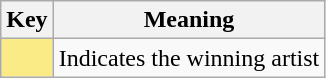<table class="wikitable">
<tr>
<th scope="col" style="width:%;">Key</th>
<th scope="col" style="width:%;">Meaning</th>
</tr>
<tr>
<td style="background:#FAEB86"></td>
<td>Indicates the winning artist</td>
</tr>
</table>
